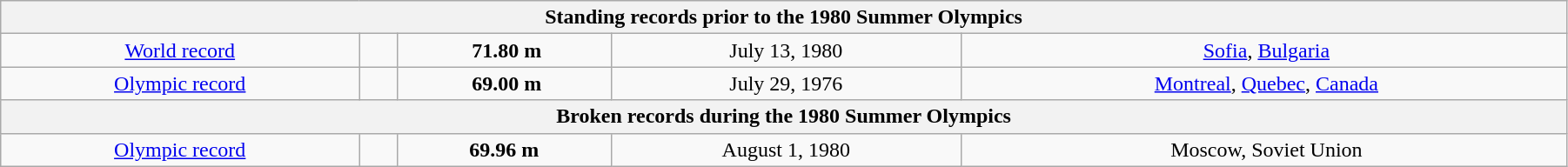<table class="wikitable" style=" text-align:center"; style=font-size:"110%"; width="95%">
<tr>
<th colspan=5">Standing records prior to the 1980 Summer Olympics</th>
</tr>
<tr>
<td><a href='#'>World record</a></td>
<td> </td>
<td> <strong>71.80 m</strong></td>
<td>July 13, 1980</td>
<td> <a href='#'>Sofia</a>, <a href='#'>Bulgaria</a></td>
</tr>
<tr>
<td><a href='#'>Olympic record</a></td>
<td> </td>
<td> <strong>69.00 m</strong></td>
<td>July 29, 1976</td>
<td> <a href='#'>Montreal</a>, <a href='#'>Quebec</a>, <a href='#'>Canada</a></td>
</tr>
<tr>
<th colspan="5">Broken records during the 1980 Summer Olympics</th>
</tr>
<tr>
<td><a href='#'>Olympic record</a></td>
<td></td>
<td><strong>69.96 m</strong></td>
<td>August 1, 1980</td>
<td> Moscow, Soviet Union</td>
</tr>
</table>
